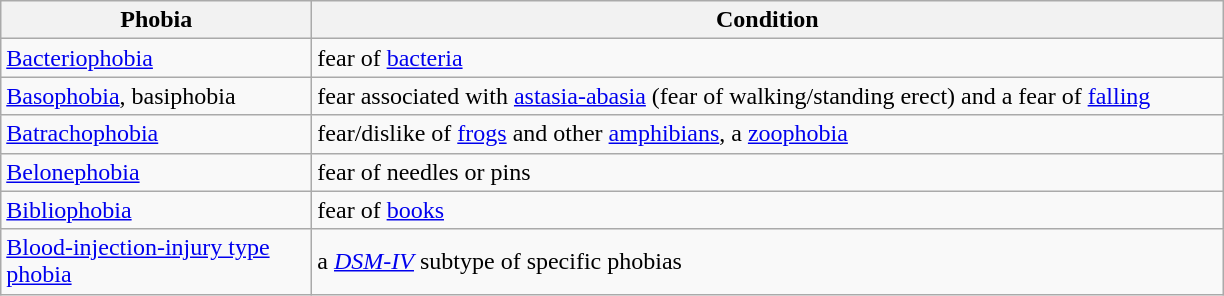<table class="wikitable sortable" border="1">
<tr>
<th width="200px">Phobia</th>
<th width="600px">Condition</th>
</tr>
<tr>
<td><a href='#'>Bacteriophobia</a></td>
<td>fear of <a href='#'>bacteria</a></td>
</tr>
<tr>
<td><a href='#'>Basophobia</a>, basiphobia</td>
<td>fear associated with <a href='#'>astasia-abasia</a> (fear of walking/standing erect) and a fear of <a href='#'>falling</a></td>
</tr>
<tr>
<td><a href='#'>Batrachophobia</a></td>
<td>fear/dislike of <a href='#'>frogs</a> and other <a href='#'>amphibians</a>, a <a href='#'>zoophobia</a></td>
</tr>
<tr>
<td><a href='#'>Belonephobia</a></td>
<td>fear of needles or pins</td>
</tr>
<tr>
<td><a href='#'>Bibliophobia</a></td>
<td>fear of <a href='#'>books</a></td>
</tr>
<tr>
<td><a href='#'>Blood-injection-injury type phobia</a></td>
<td>a <em><a href='#'>DSM-IV</a></em> subtype of specific phobias</td>
</tr>
</table>
